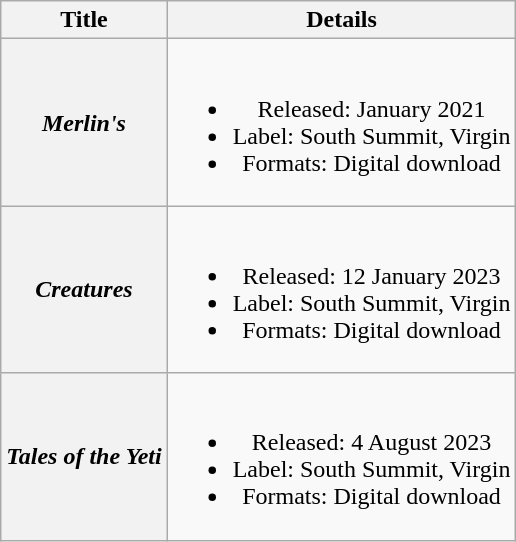<table class="wikitable plainrowheaders" style="text-align:center;">
<tr>
<th scope="col">Title</th>
<th scope="col">Details</th>
</tr>
<tr>
<th scope="row"><em>Merlin's</em></th>
<td><br><ul><li>Released: January 2021</li><li>Label: South Summit, Virgin</li><li>Formats: Digital download</li></ul></td>
</tr>
<tr>
<th scope="row"><em>Creatures</em></th>
<td><br><ul><li>Released: 12 January 2023</li><li>Label: South Summit, Virgin</li><li>Formats: Digital download</li></ul></td>
</tr>
<tr>
<th scope="row"><em>Tales of the Yeti</em></th>
<td><br><ul><li>Released: 4 August 2023</li><li>Label: South Summit, Virgin</li><li>Formats: Digital download</li></ul></td>
</tr>
</table>
